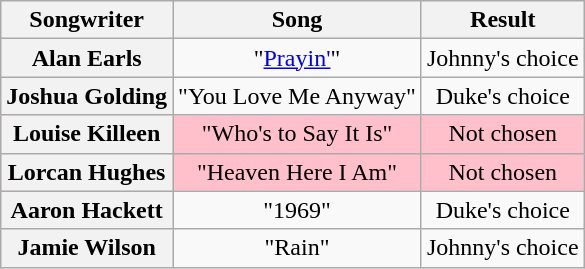<table class="wikitable plainrowheaders" style="text-align:center;">
<tr>
<th scope="col">Songwriter</th>
<th>Song</th>
<th>Result</th>
</tr>
<tr>
<th scope="row">Alan Earls</th>
<td>"<a href='#'>Prayin'</a>"</td>
<td>Johnny's choice</td>
</tr>
<tr>
<th scope="row">Joshua Golding</th>
<td>"You Love Me Anyway"</td>
<td>Duke's choice</td>
</tr>
<tr style="background:pink;">
<th scope="row">Louise Killeen</th>
<td>"Who's to Say It Is"</td>
<td>Not chosen</td>
</tr>
<tr style="background:pink;">
<th scope="row">Lorcan Hughes</th>
<td>"Heaven Here I Am"</td>
<td>Not chosen</td>
</tr>
<tr>
<th scope="row">Aaron Hackett</th>
<td>"1969"</td>
<td>Duke's choice</td>
</tr>
<tr>
<th scope="row">Jamie Wilson</th>
<td>"Rain"</td>
<td>Johnny's choice</td>
</tr>
</table>
